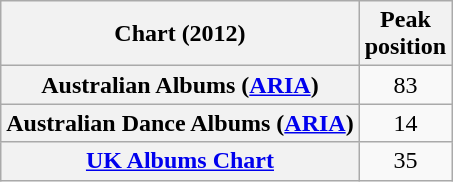<table class="wikitable sortable plainrowheaders">
<tr>
<th scope="col">Chart (2012)</th>
<th scope="col">Peak<br>position</th>
</tr>
<tr>
<th scope="row">Australian Albums (<a href='#'>ARIA</a>)</th>
<td style="text-align:center;">83</td>
</tr>
<tr>
<th scope="row">Australian Dance Albums (<a href='#'>ARIA</a>)</th>
<td style="text-align:center;">14</td>
</tr>
<tr>
<th scope="row"><a href='#'>UK Albums Chart</a></th>
<td style="text-align:center;">35</td>
</tr>
</table>
